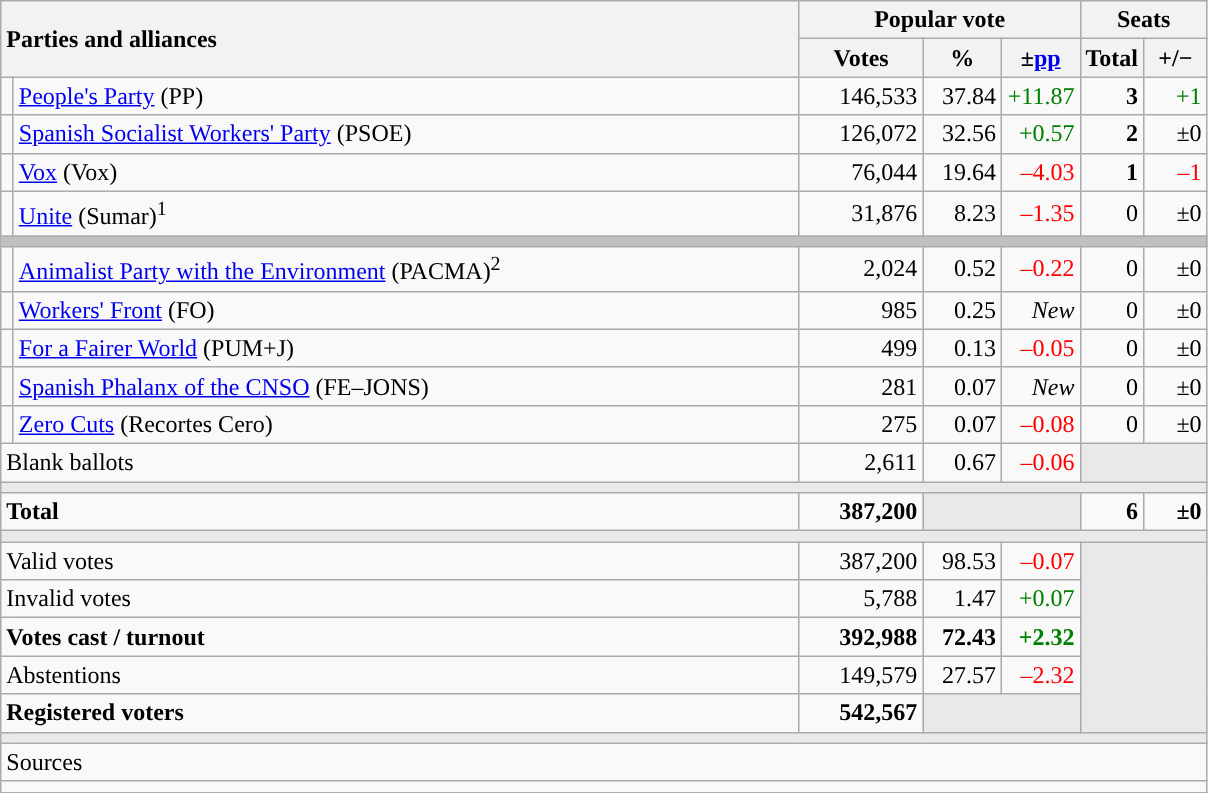<table class="wikitable" style="text-align:right;">
<tr>
<th style="text-align:left;" rowspan="2" colspan="2" width="525">Parties and alliances</th>
<th colspan="3">Popular vote</th>
<th colspan="2">Seats</th>
</tr>
<tr>
<th width="75">Votes</th>
<th width="45">%</th>
<th width="45">±<a href='#'>pp</a></th>
<th width="35">Total</th>
<th width="35">+/−</th>
</tr>
<tr>
<td width="1" style="color:inherit;background:"></td>
<td align="left"><a href='#'>People's Party</a> (PP)</td>
<td>146,533</td>
<td>37.84</td>
<td style="color:green;">+11.87</td>
<td><strong>3</strong></td>
<td style="color:green;">+1</td>
</tr>
<tr>
<td style="color:inherit;background:"></td>
<td align="left"><a href='#'>Spanish Socialist Workers' Party</a> (PSOE)</td>
<td>126,072</td>
<td>32.56</td>
<td style="color:green;">+0.57</td>
<td><strong>2</strong></td>
<td>±0</td>
</tr>
<tr>
<td style="color:inherit;background:"></td>
<td align="left"><a href='#'>Vox</a> (Vox)</td>
<td>76,044</td>
<td>19.64</td>
<td style="color:red;">–4.03</td>
<td><strong>1</strong></td>
<td style="color:red;">–1</td>
</tr>
<tr>
<td style="color:inherit;background:"></td>
<td align="left"><a href='#'>Unite</a> (Sumar)<sup>1</sup></td>
<td>31,876</td>
<td>8.23</td>
<td style="color:red;">–1.35</td>
<td>0</td>
<td>±0</td>
</tr>
<tr>
<td colspan="7" bgcolor="#C0C0C0"></td>
</tr>
<tr>
<td style="color:inherit;background:"></td>
<td align="left"><a href='#'>Animalist Party with the Environment</a> (PACMA)<sup>2</sup></td>
<td>2,024</td>
<td>0.52</td>
<td style="color:red;">–0.22</td>
<td>0</td>
<td>±0</td>
</tr>
<tr>
<td style="color:inherit;background:"></td>
<td align="left"><a href='#'>Workers' Front</a> (FO)</td>
<td>985</td>
<td>0.25</td>
<td><em>New</em></td>
<td>0</td>
<td>±0</td>
</tr>
<tr>
<td style="color:inherit;background:"></td>
<td align="left"><a href='#'>For a Fairer World</a> (PUM+J)</td>
<td>499</td>
<td>0.13</td>
<td style="color:red;">–0.05</td>
<td>0</td>
<td>±0</td>
</tr>
<tr>
<td style="color:inherit;background:"></td>
<td align="left"><a href='#'>Spanish Phalanx of the CNSO</a> (FE–JONS)</td>
<td>281</td>
<td>0.07</td>
<td><em>New</em></td>
<td>0</td>
<td>±0</td>
</tr>
<tr>
<td style="color:inherit;background:"></td>
<td align="left"><a href='#'>Zero Cuts</a> (Recortes Cero)</td>
<td>275</td>
<td>0.07</td>
<td style="color:red;">–0.08</td>
<td>0</td>
<td>±0</td>
</tr>
<tr>
<td align="left" colspan="2">Blank ballots</td>
<td>2,611</td>
<td>0.67</td>
<td style="color:red;">–0.06</td>
<td bgcolor="#E9E9E9" colspan="2"></td>
</tr>
<tr>
<td colspan="7" bgcolor="#E9E9E9"></td>
</tr>
<tr style="font-weight:bold;">
<td align="left" colspan="2">Total</td>
<td>387,200</td>
<td bgcolor="#E9E9E9" colspan="2"></td>
<td>6</td>
<td>±0</td>
</tr>
<tr>
<td colspan="7" bgcolor="#E9E9E9"></td>
</tr>
<tr>
<td align="left" colspan="2">Valid votes</td>
<td>387,200</td>
<td>98.53</td>
<td style="color:red;">–0.07</td>
<td bgcolor="#E9E9E9" colspan="2" rowspan="5"></td>
</tr>
<tr>
<td align="left" colspan="2">Invalid votes</td>
<td>5,788</td>
<td>1.47</td>
<td style="color:green;">+0.07</td>
</tr>
<tr style="font-weight:bold;">
<td align="left" colspan="2">Votes cast / turnout</td>
<td>392,988</td>
<td>72.43</td>
<td style="color:green;">+2.32</td>
</tr>
<tr>
<td align="left" colspan="2">Abstentions</td>
<td>149,579</td>
<td>27.57</td>
<td style="color:red;">–2.32</td>
</tr>
<tr style="font-weight:bold;">
<td align="left" colspan="2">Registered voters</td>
<td>542,567</td>
<td bgcolor="#E9E9E9" colspan="2"></td>
</tr>
<tr>
<td colspan="7" bgcolor="#E9E9E9"></td>
</tr>
<tr>
<td align="left" colspan="7">Sources</td>
</tr>
<tr>
<td colspan="7" style="text-align:left; max-width:790px;"></td>
</tr>
</table>
